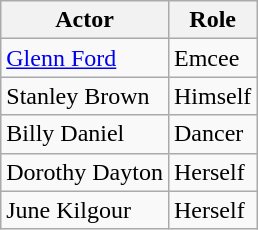<table class="wikitable">
<tr>
<th>Actor</th>
<th>Role</th>
</tr>
<tr>
<td><a href='#'>Glenn Ford</a></td>
<td>Emcee</td>
</tr>
<tr>
<td>Stanley Brown</td>
<td>Himself</td>
</tr>
<tr>
<td>Billy Daniel</td>
<td>Dancer</td>
</tr>
<tr>
<td>Dorothy Dayton</td>
<td>Herself</td>
</tr>
<tr>
<td>June Kilgour</td>
<td>Herself</td>
</tr>
</table>
